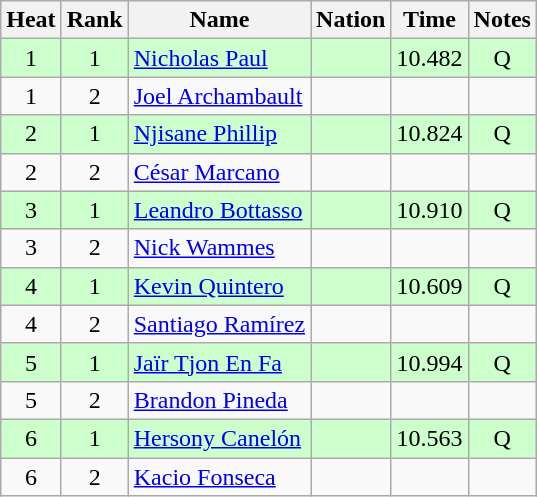<table class="wikitable sortable" style="text-align:center">
<tr>
<th>Heat</th>
<th>Rank</th>
<th>Name</th>
<th>Nation</th>
<th>Time</th>
<th>Notes</th>
</tr>
<tr bgcolor=ccffcc>
<td>1</td>
<td>1</td>
<td align=left><a href='#'>Nicholas Paul</a></td>
<td align=left></td>
<td>10.482</td>
<td>Q</td>
</tr>
<tr>
<td>1</td>
<td>2</td>
<td align=left><a href='#'>Joel Archambault</a></td>
<td align=left></td>
<td></td>
<td></td>
</tr>
<tr bgcolor=ccffcc>
<td>2</td>
<td>1</td>
<td align=left><a href='#'>Njisane Phillip</a></td>
<td align=left></td>
<td>10.824</td>
<td>Q</td>
</tr>
<tr>
<td>2</td>
<td>2</td>
<td align=left><a href='#'>César Marcano</a></td>
<td align=left></td>
<td></td>
<td></td>
</tr>
<tr bgcolor=ccffcc>
<td>3</td>
<td>1</td>
<td align=left><a href='#'>Leandro Bottasso</a></td>
<td align=left></td>
<td>10.910</td>
<td>Q</td>
</tr>
<tr>
<td>3</td>
<td>2</td>
<td align=left><a href='#'>Nick Wammes</a></td>
<td align=left></td>
<td></td>
<td></td>
</tr>
<tr bgcolor=ccffcc>
<td>4</td>
<td>1</td>
<td align=left><a href='#'>Kevin Quintero</a></td>
<td align=left></td>
<td>10.609</td>
<td>Q</td>
</tr>
<tr>
<td>4</td>
<td>2</td>
<td align=left><a href='#'>Santiago Ramírez</a></td>
<td align=left></td>
<td></td>
<td></td>
</tr>
<tr bgcolor=ccffcc>
<td>5</td>
<td>1</td>
<td align=left><a href='#'>Jaïr Tjon En Fa</a></td>
<td align=left></td>
<td>10.994</td>
<td>Q</td>
</tr>
<tr>
<td>5</td>
<td>2</td>
<td align=left><a href='#'>Brandon Pineda</a></td>
<td align=left></td>
<td></td>
<td></td>
</tr>
<tr bgcolor=ccffcc>
<td>6</td>
<td>1</td>
<td align=left><a href='#'>Hersony Canelón</a></td>
<td align=left></td>
<td>10.563</td>
<td>Q</td>
</tr>
<tr>
<td>6</td>
<td>2</td>
<td align=left><a href='#'>Kacio Fonseca</a></td>
<td align=left></td>
<td></td>
<td></td>
</tr>
</table>
